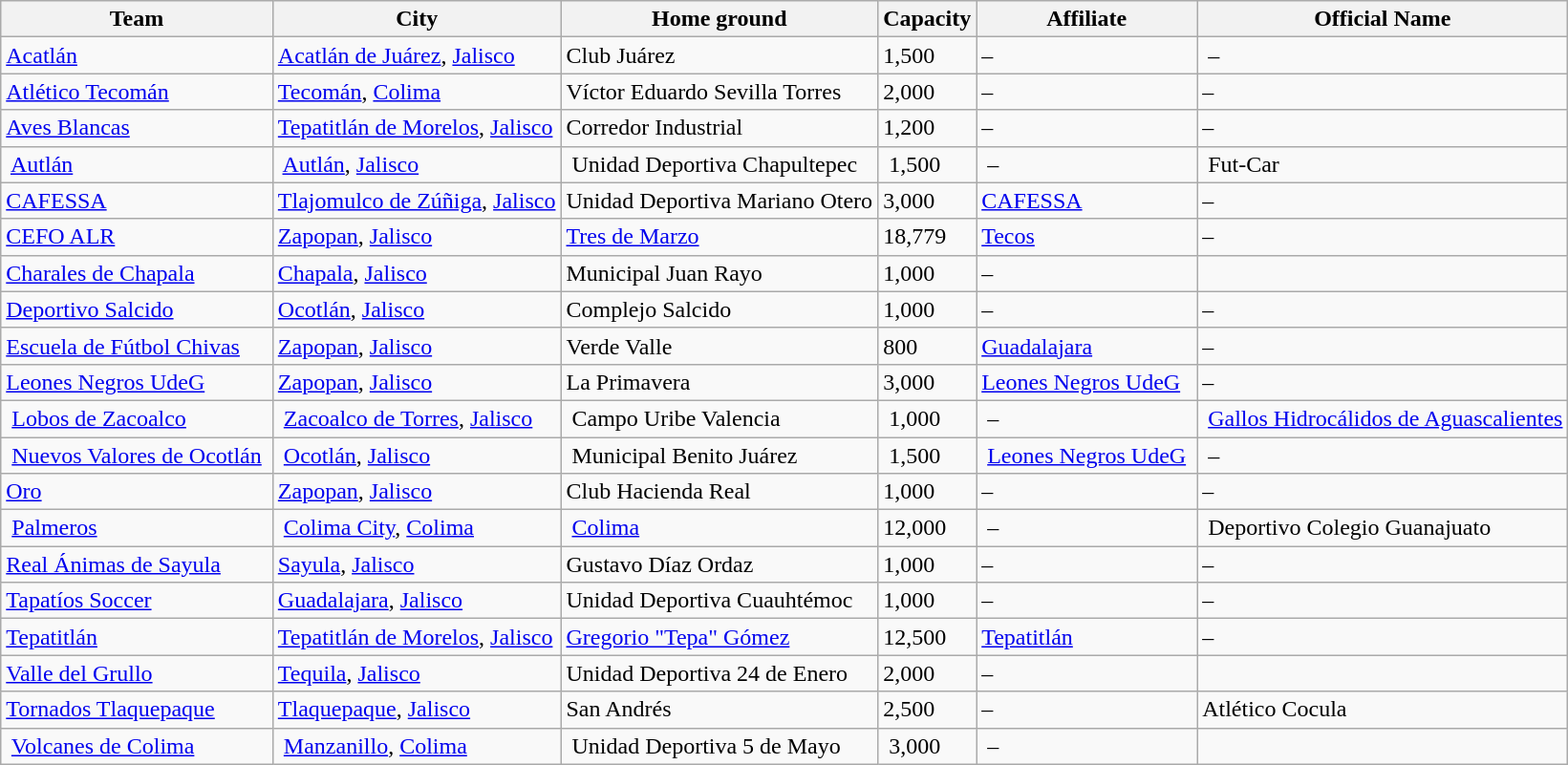<table class="wikitable sortable">
<tr>
<th>Team</th>
<th>City</th>
<th>Home ground</th>
<th>Capacity</th>
<th>Affiliate</th>
<th>Official Name</th>
</tr>
<tr>
<td><a href='#'>Acatlán</a></td>
<td><a href='#'>Acatlán de Juárez</a>, <a href='#'>Jalisco</a></td>
<td>Club Juárez</td>
<td>1,500</td>
<td>–</td>
<td> –</td>
</tr>
<tr>
<td><a href='#'>Atlético Tecomán</a></td>
<td><a href='#'>Tecomán</a>, <a href='#'>Colima</a></td>
<td>Víctor Eduardo Sevilla Torres</td>
<td>2,000</td>
<td>–</td>
<td>–</td>
</tr>
<tr>
<td><a href='#'>Aves Blancas</a></td>
<td><a href='#'>Tepatitlán de Morelos</a>, <a href='#'>Jalisco</a></td>
<td>Corredor Industrial</td>
<td>1,200</td>
<td>–</td>
<td>–</td>
</tr>
<tr>
<td> <a href='#'>Autlán</a> </td>
<td> <a href='#'>Autlán</a>, <a href='#'>Jalisco</a> </td>
<td> Unidad Deportiva Chapultepec</td>
<td> 1,500</td>
<td> – </td>
<td> Fut-Car</td>
</tr>
<tr>
<td><a href='#'>CAFESSA</a></td>
<td><a href='#'>Tlajomulco de Zúñiga</a>, <a href='#'>Jalisco</a></td>
<td>Unidad Deportiva Mariano Otero</td>
<td>3,000</td>
<td><a href='#'>CAFESSA</a></td>
<td>–</td>
</tr>
<tr>
<td><a href='#'>CEFO ALR</a></td>
<td><a href='#'>Zapopan</a>, <a href='#'>Jalisco</a></td>
<td><a href='#'>Tres de Marzo</a></td>
<td>18,779</td>
<td><a href='#'>Tecos</a></td>
<td>–</td>
</tr>
<tr>
<td><a href='#'>Charales de Chapala</a></td>
<td><a href='#'>Chapala</a>, <a href='#'>Jalisco</a></td>
<td>Municipal Juan Rayo</td>
<td>1,000</td>
<td>–</td>
</tr>
<tr>
<td><a href='#'>Deportivo Salcido</a></td>
<td><a href='#'>Ocotlán</a>, <a href='#'>Jalisco</a></td>
<td>Complejo Salcido</td>
<td>1,000</td>
<td>–</td>
<td>–</td>
</tr>
<tr>
<td><a href='#'>Escuela de Fútbol Chivas</a></td>
<td><a href='#'>Zapopan</a>, <a href='#'>Jalisco</a></td>
<td>Verde Valle</td>
<td>800</td>
<td><a href='#'>Guadalajara</a></td>
<td>–</td>
</tr>
<tr>
<td><a href='#'>Leones Negros UdeG</a></td>
<td><a href='#'>Zapopan</a>, <a href='#'>Jalisco</a></td>
<td>La Primavera</td>
<td>3,000</td>
<td><a href='#'>Leones Negros UdeG</a></td>
<td>–</td>
</tr>
<tr>
<td> <a href='#'>Lobos de Zacoalco</a> </td>
<td> <a href='#'>Zacoalco de Torres</a>, <a href='#'>Jalisco</a> </td>
<td> Campo Uribe Valencia</td>
<td> 1,000</td>
<td> – </td>
<td> <a href='#'>Gallos Hidrocálidos de Aguascalientes</a></td>
</tr>
<tr>
<td> <a href='#'>Nuevos Valores de Ocotlán</a> </td>
<td> <a href='#'>Ocotlán</a>, <a href='#'>Jalisco</a> </td>
<td> Municipal Benito Juárez</td>
<td> 1,500</td>
<td> <a href='#'>Leones Negros UdeG</a> </td>
<td> –</td>
</tr>
<tr>
<td><a href='#'>Oro</a></td>
<td><a href='#'>Zapopan</a>, <a href='#'>Jalisco</a></td>
<td>Club Hacienda Real</td>
<td>1,000</td>
<td>–</td>
<td>–</td>
</tr>
<tr>
<td> <a href='#'>Palmeros</a> </td>
<td> <a href='#'>Colima City</a>, <a href='#'>Colima</a> </td>
<td> <a href='#'>Colima</a> </td>
<td>12,000</td>
<td> – </td>
<td> Deportivo Colegio Guanajuato</td>
</tr>
<tr>
<td><a href='#'>Real Ánimas de Sayula</a></td>
<td><a href='#'>Sayula</a>, <a href='#'>Jalisco</a></td>
<td>Gustavo Díaz Ordaz</td>
<td>1,000</td>
<td>–</td>
<td>–</td>
</tr>
<tr>
<td><a href='#'>Tapatíos Soccer</a></td>
<td><a href='#'>Guadalajara</a>, <a href='#'>Jalisco</a></td>
<td>Unidad Deportiva Cuauhtémoc</td>
<td>1,000</td>
<td>–</td>
<td>–</td>
</tr>
<tr>
<td><a href='#'>Tepatitlán</a></td>
<td><a href='#'>Tepatitlán de Morelos</a>, <a href='#'>Jalisco</a></td>
<td><a href='#'>Gregorio "Tepa" Gómez</a></td>
<td>12,500</td>
<td><a href='#'>Tepatitlán</a></td>
<td>–</td>
</tr>
<tr>
<td><a href='#'>Valle del Grullo</a></td>
<td><a href='#'>Tequila</a>, <a href='#'>Jalisco</a></td>
<td>Unidad Deportiva 24 de Enero</td>
<td>2,000</td>
<td>–</td>
<td></td>
</tr>
<tr>
<td><a href='#'>Tornados Tlaquepaque</a></td>
<td><a href='#'>Tlaquepaque</a>, <a href='#'>Jalisco</a></td>
<td>San Andrés</td>
<td>2,500</td>
<td>–</td>
<td>Atlético Cocula</td>
</tr>
<tr>
<td> <a href='#'>Volcanes de Colima</a> </td>
<td> <a href='#'>Manzanillo</a>, <a href='#'>Colima</a> </td>
<td> Unidad Deportiva 5 de Mayo</td>
<td> 3,000</td>
<td> –</td>
</tr>
</table>
